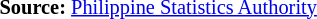<table style="font-size:85%;" '|>
<tr>
<td><br><p>
<strong>Source:</strong> <a href='#'>Philippine Statistics Authority</a>
</p></td>
</tr>
</table>
